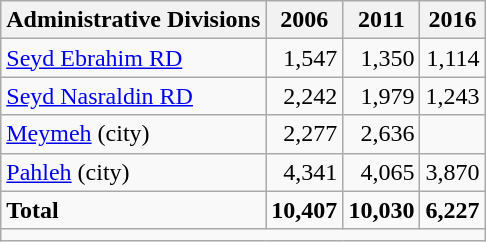<table class="wikitable">
<tr>
<th>Administrative Divisions</th>
<th>2006</th>
<th>2011</th>
<th>2016</th>
</tr>
<tr>
<td><a href='#'>Seyd Ebrahim RD</a></td>
<td style="text-align: right;">1,547</td>
<td style="text-align: right;">1,350</td>
<td style="text-align: right;">1,114</td>
</tr>
<tr>
<td><a href='#'>Seyd Nasraldin RD</a></td>
<td style="text-align: right;">2,242</td>
<td style="text-align: right;">1,979</td>
<td style="text-align: right;">1,243</td>
</tr>
<tr>
<td><a href='#'>Meymeh</a> (city)</td>
<td style="text-align: right;">2,277</td>
<td style="text-align: right;">2,636</td>
<td style="text-align: right;"></td>
</tr>
<tr>
<td><a href='#'>Pahleh</a> (city)</td>
<td style="text-align: right;">4,341</td>
<td style="text-align: right;">4,065</td>
<td style="text-align: right;">3,870</td>
</tr>
<tr>
<td><strong>Total</strong></td>
<td style="text-align: right;"><strong>10,407</strong></td>
<td style="text-align: right;"><strong>10,030</strong></td>
<td style="text-align: right;"><strong>6,227</strong></td>
</tr>
<tr>
<td colspan=4></td>
</tr>
</table>
